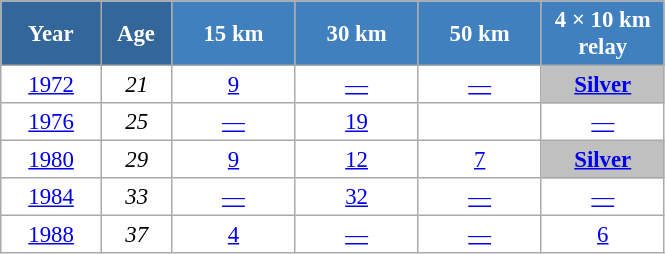<table class="wikitable" style="font-size:95%; text-align:center; border:grey solid 1px; border-collapse:collapse; background:#ffffff;">
<tr>
<th style="background-color:#369; color:white; width:60px;"> Year </th>
<th style="background-color:#369; color:white; width:40px;"> Age </th>
<th style="background-color:#4180be; color:white; width:75px;"> 15 km </th>
<th style="background-color:#4180be; color:white; width:75px;"> 30 km </th>
<th style="background-color:#4180be; color:white; width:75px;"> 50 km </th>
<th style="background-color:#4180be; color:white; width:75px;"> 4 × 10 km <br> relay </th>
</tr>
<tr>
<td><a href='#'>1972</a></td>
<td><em>21</em></td>
<td><a href='#'>9</a></td>
<td><a href='#'>—</a></td>
<td><a href='#'>—</a></td>
<td style="background:silver;"><a href='#'><strong>Silver</strong></a></td>
</tr>
<tr>
<td><a href='#'>1976</a></td>
<td><em>25</em></td>
<td><a href='#'>—</a></td>
<td><a href='#'>19</a></td>
<td><a href='#'></a></td>
<td><a href='#'>—</a></td>
</tr>
<tr>
<td><a href='#'>1980</a></td>
<td><em>29</em></td>
<td><a href='#'>9</a></td>
<td><a href='#'>12</a></td>
<td><a href='#'>7</a></td>
<td style="background:silver;"><a href='#'><strong>Silver</strong></a></td>
</tr>
<tr>
<td><a href='#'>1984</a></td>
<td><em>33</em></td>
<td><a href='#'>—</a></td>
<td><a href='#'>32</a></td>
<td><a href='#'>—</a></td>
<td><a href='#'>—</a></td>
</tr>
<tr>
<td><a href='#'>1988</a></td>
<td><em>37</em></td>
<td><a href='#'>4</a></td>
<td><a href='#'>—</a></td>
<td><a href='#'>—</a></td>
<td><a href='#'>6</a></td>
</tr>
</table>
